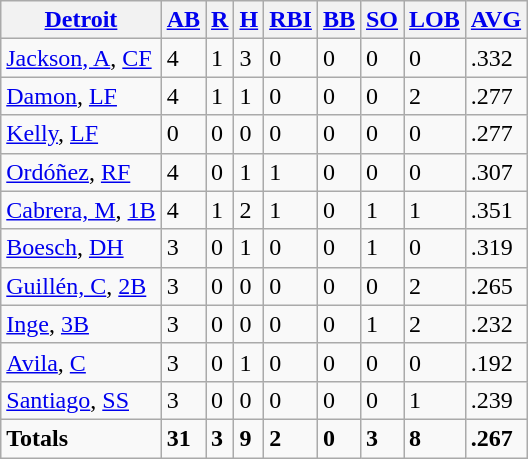<table class="wikitable">
<tr>
<th><a href='#'>Detroit</a></th>
<th><a href='#'>AB</a></th>
<th><a href='#'>R</a></th>
<th><a href='#'>H</a></th>
<th><a href='#'>RBI</a></th>
<th><a href='#'>BB</a></th>
<th><a href='#'>SO</a></th>
<th><a href='#'>LOB</a></th>
<th><a href='#'>AVG</a></th>
</tr>
<tr>
<td><a href='#'>Jackson, A</a>, <a href='#'>CF</a></td>
<td>4</td>
<td>1</td>
<td>3</td>
<td>0</td>
<td>0</td>
<td>0</td>
<td>0</td>
<td>.332</td>
</tr>
<tr>
<td><a href='#'>Damon</a>, <a href='#'>LF</a></td>
<td>4</td>
<td>1</td>
<td>1</td>
<td>0</td>
<td>0</td>
<td>0</td>
<td>2</td>
<td>.277</td>
</tr>
<tr>
<td><a href='#'>Kelly</a>, <a href='#'>LF</a></td>
<td>0</td>
<td>0</td>
<td>0</td>
<td>0</td>
<td>0</td>
<td>0</td>
<td>0</td>
<td>.277</td>
</tr>
<tr>
<td><a href='#'>Ordóñez</a>, <a href='#'>RF</a></td>
<td>4</td>
<td>0</td>
<td>1</td>
<td>1</td>
<td>0</td>
<td>0</td>
<td>0</td>
<td>.307</td>
</tr>
<tr>
<td><a href='#'>Cabrera, M</a>, <a href='#'>1B</a></td>
<td>4</td>
<td>1</td>
<td>2</td>
<td>1</td>
<td>0</td>
<td>1</td>
<td>1</td>
<td>.351</td>
</tr>
<tr>
<td><a href='#'>Boesch</a>, <a href='#'>DH</a></td>
<td>3</td>
<td>0</td>
<td>1</td>
<td>0</td>
<td>0</td>
<td>1</td>
<td>0</td>
<td>.319</td>
</tr>
<tr>
<td><a href='#'>Guillén, C</a>, <a href='#'>2B</a></td>
<td>3</td>
<td>0</td>
<td>0</td>
<td>0</td>
<td>0</td>
<td>0</td>
<td>2</td>
<td>.265</td>
</tr>
<tr>
<td><a href='#'>Inge</a>, <a href='#'>3B</a></td>
<td>3</td>
<td>0</td>
<td>0</td>
<td>0</td>
<td>0</td>
<td>1</td>
<td>2</td>
<td>.232</td>
</tr>
<tr>
<td><a href='#'>Avila</a>, <a href='#'>C</a></td>
<td>3</td>
<td>0</td>
<td>1</td>
<td>0</td>
<td>0</td>
<td>0</td>
<td>0</td>
<td>.192</td>
</tr>
<tr>
<td><a href='#'>Santiago</a>, <a href='#'>SS</a></td>
<td>3</td>
<td>0</td>
<td>0</td>
<td>0</td>
<td>0</td>
<td>0</td>
<td>1</td>
<td>.239</td>
</tr>
<tr>
<td><strong>Totals</strong></td>
<td><strong>31</strong></td>
<td><strong>3</strong></td>
<td><strong>9</strong></td>
<td><strong>2</strong></td>
<td><strong>0</strong></td>
<td><strong>3</strong></td>
<td><strong>8</strong></td>
<td><strong>.267</strong></td>
</tr>
</table>
